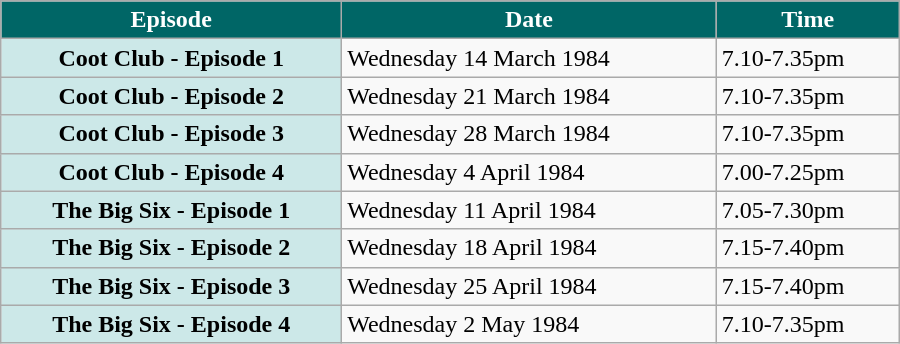<table class="wikitable" style="width: 600px;">
<tr style="color:white">
<th style="background:#006666">Episode</th>
<th style="background:#006666">Date</th>
<th style="background:#006666">Time</th>
</tr>
<tr>
<th style="background:#cce8e8">Coot Club - Episode 1</th>
<td>Wednesday 14 March 1984</td>
<td>7.10-7.35pm</td>
</tr>
<tr>
<th style="background:#cce8e8">Coot Club - Episode 2</th>
<td>Wednesday 21 March 1984</td>
<td>7.10-7.35pm</td>
</tr>
<tr>
<th style="background:#cce8e8">Coot Club - Episode 3</th>
<td>Wednesday 28 March 1984</td>
<td>7.10-7.35pm</td>
</tr>
<tr>
<th style="background:#cce8e8">Coot Club - Episode 4</th>
<td>Wednesday 4 April 1984</td>
<td>7.00-7.25pm</td>
</tr>
<tr>
<th style="background:#cce8e8">The Big Six - Episode 1</th>
<td>Wednesday 11 April 1984</td>
<td>7.05-7.30pm</td>
</tr>
<tr>
<th style="background:#cce8e8">The Big Six - Episode 2</th>
<td>Wednesday 18 April 1984</td>
<td>7.15-7.40pm</td>
</tr>
<tr>
<th style="background:#cce8e8">The Big Six - Episode 3</th>
<td>Wednesday 25 April 1984</td>
<td>7.15-7.40pm</td>
</tr>
<tr>
<th style="background:#cce8e8">The Big Six - Episode 4</th>
<td>Wednesday 2 May 1984</td>
<td>7.10-7.35pm</td>
</tr>
</table>
